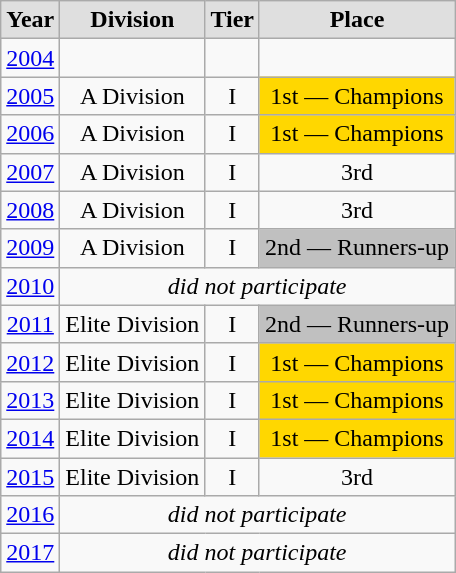<table class="wikitable">
<tr style="text-align:center; background:#dfdfdf;">
<td><strong>Year</strong></td>
<td><strong>Division</strong></td>
<td><strong>Tier</strong></td>
<td><strong>Place</strong></td>
</tr>
<tr style="text-align:center;">
<td><a href='#'>2004</a></td>
<td></td>
<td></td>
<td></td>
</tr>
<tr style="text-align:center;">
<td><a href='#'>2005</a></td>
<td>A Division</td>
<td>I</td>
<td bgcolor="#FFD700">1st — Champions</td>
</tr>
<tr style="text-align:center;">
<td><a href='#'>2006</a></td>
<td>A Division</td>
<td>I</td>
<td bgcolor="#FFD700">1st — Champions</td>
</tr>
<tr style="text-align:center;">
<td><a href='#'>2007</a></td>
<td>A Division</td>
<td>I</td>
<td>3rd</td>
</tr>
<tr style="text-align:center;">
<td><a href='#'>2008</a></td>
<td>A Division</td>
<td>I</td>
<td>3rd</td>
</tr>
<tr style="text-align:center;">
<td><a href='#'>2009</a></td>
<td>A Division</td>
<td>I</td>
<td bgcolor=silver>2nd — Runners-up</td>
</tr>
<tr style="text-align:center;">
<td><a href='#'>2010</a></td>
<td colspan=3><em>did not participate</em></td>
</tr>
<tr style="text-align:center;">
<td><a href='#'>2011</a></td>
<td>Elite Division</td>
<td>I</td>
<td bgcolor=silver>2nd — Runners-up</td>
</tr>
<tr style="text-align:center;">
<td><a href='#'>2012</a></td>
<td>Elite Division</td>
<td>I</td>
<td bgcolor="#FFD700">1st — Champions</td>
</tr>
<tr style="text-align:center;">
<td><a href='#'>2013</a></td>
<td>Elite Division</td>
<td>I</td>
<td bgcolor="#FFD700">1st — Champions</td>
</tr>
<tr style="text-align:center;">
<td><a href='#'>2014</a></td>
<td>Elite Division</td>
<td>I</td>
<td bgcolor="#FFD700">1st — Champions</td>
</tr>
<tr style="text-align:center;">
<td><a href='#'>2015</a></td>
<td>Elite Division</td>
<td>I</td>
<td>3rd</td>
</tr>
<tr style="text-align:center;">
<td><a href='#'>2016</a></td>
<td colspan=3><em>did not participate</em></td>
</tr>
<tr style="text-align:center;">
<td><a href='#'>2017</a></td>
<td colspan=3><em>did not participate</em></td>
</tr>
</table>
